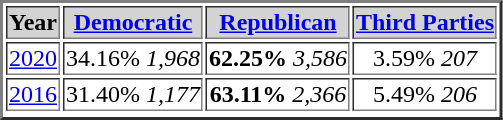<table border = "2">
<tr style="background:lightgrey;">
<th>Year</th>
<th><a href='#'>Democratic</a></th>
<th><a href='#'>Republican</a></th>
<th><a href='#'>Third Parties</a></th>
</tr>
<tr>
<td align="center" ><a href='#'>2020</a></td>
<td align="center" >34.16% <em>1,968</em></td>
<td align="center" ><strong>62.25%</strong> <em>3,586</em></td>
<td align="center" >3.59% <em>207</em></td>
</tr>
<tr>
<td align="center" ><a href='#'>2016</a></td>
<td align="center" >31.40% <em>1,177</em></td>
<td align="center" ><strong>63.11%</strong> <em>2,366</em></td>
<td align="center" >5.49% <em>206</em></td>
</tr>
<tr>
</tr>
</table>
